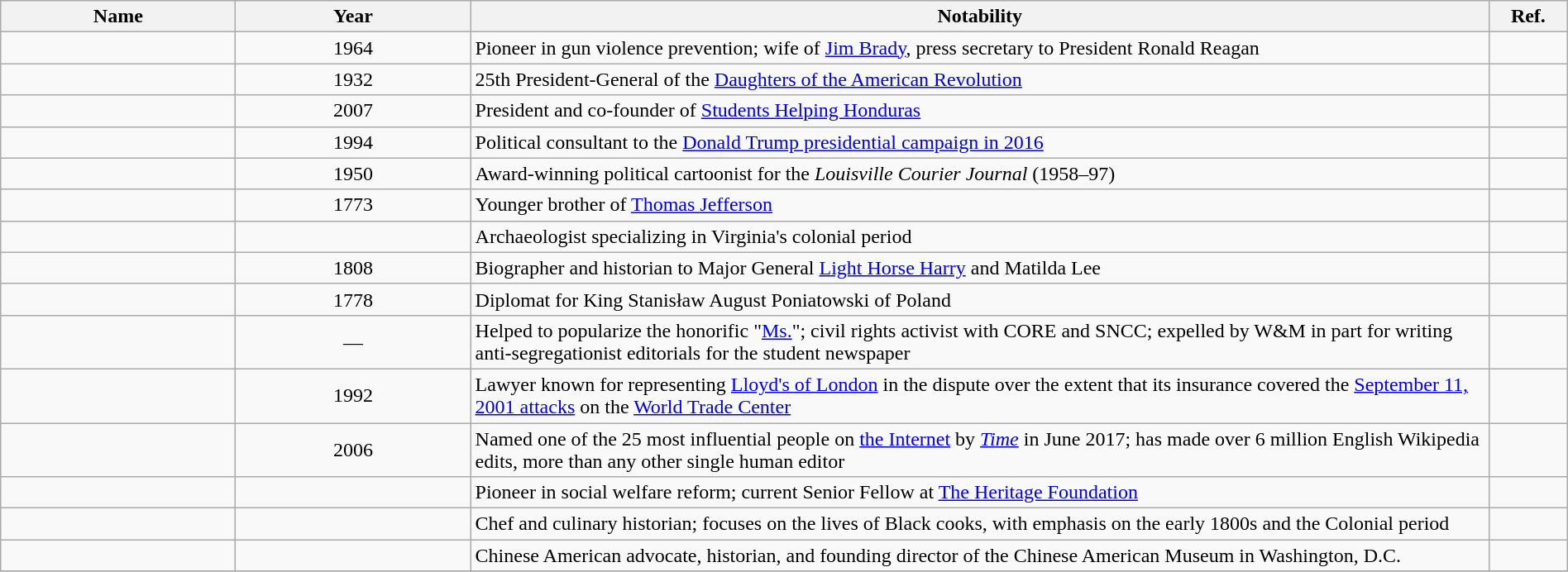<table class="wikitable sortable" style="width:100%">
<tr>
<th width="15%">Name</th>
<th width="15%">Year</th>
<th width="65%" class="unsortable">Notability</th>
<th width="5%" class="unsortable">Ref.</th>
</tr>
<tr>
<td></td>
<td align="center">1964</td>
<td>Pioneer in gun violence prevention; wife of <a href='#'>Jim Brady</a>, press secretary to President Ronald Reagan</td>
<td align="center"></td>
</tr>
<tr>
<td></td>
<td align="center">1932</td>
<td>25th President-General of the <a href='#'>Daughters of the American Revolution</a></td>
<td align="center"></td>
</tr>
<tr>
<td></td>
<td align="center">2007</td>
<td>President and co-founder of <a href='#'>Students Helping Honduras</a></td>
<td align="center"></td>
</tr>
<tr>
<td></td>
<td align="center">1994</td>
<td>Political consultant to the <a href='#'>Donald Trump presidential campaign in 2016</a></td>
<td align="center"></td>
</tr>
<tr>
<td></td>
<td align="center">1950</td>
<td>Award-winning political cartoonist for the <em>Louisville Courier Journal</em> (1958–97)</td>
<td align="center"></td>
</tr>
<tr>
<td></td>
<td align="center">1773</td>
<td>Younger brother of <a href='#'>Thomas Jefferson</a></td>
<td align="center"></td>
</tr>
<tr>
<td></td>
<td align="center"></td>
<td>Archaeologist specializing in Virginia's colonial period</td>
<td align="center"></td>
</tr>
<tr>
<td></td>
<td align="center">1808</td>
<td>Biographer and historian to Major General <a href='#'>Light Horse Harry</a> and Matilda Lee</td>
<td align="center"></td>
</tr>
<tr>
<td></td>
<td align="center">1778</td>
<td>Diplomat for King Stanisław August Poniatowski of Poland</td>
<td align="center"></td>
</tr>
<tr>
<td></td>
<td align="center">—</td>
<td>Helped to popularize the honorific "<a href='#'>Ms.</a>"; civil rights activist with CORE and SNCC; expelled by W&M in part for writing anti-segregationist editorials for the student newspaper</td>
<td align="center"></td>
</tr>
<tr>
<td></td>
<td align="center">1992</td>
<td>Lawyer known for representing <a href='#'>Lloyd's of London</a> in the dispute over the extent that its insurance covered the <a href='#'>September 11, 2001 attacks</a> on the <a href='#'>World Trade Center</a></td>
<td align="center"></td>
</tr>
<tr>
<td></td>
<td align="center">2006</td>
<td>Named one of the 25 most influential people on <a href='#'>the Internet</a> by <em><a href='#'>Time</a></em> in June 2017; has made over 6 million English Wikipedia edits, more than any other single human editor</td>
<td align="center"></td>
</tr>
<tr>
<td></td>
<td align="center"></td>
<td>Pioneer in social welfare reform; current Senior Fellow at <a href='#'>The Heritage Foundation</a></td>
<td align="center"></td>
</tr>
<tr>
<td></td>
<td align="center"></td>
<td>Chef and culinary historian; focuses on the lives of Black cooks, with emphasis on the early 1800s and the Colonial period</td>
<td></td>
</tr>
<tr>
<td></td>
<td align="center"></td>
<td>Chinese American advocate, historian, and founding director of the Chinese American Museum in Washington, D.C.</td>
<td></td>
</tr>
<tr>
</tr>
</table>
